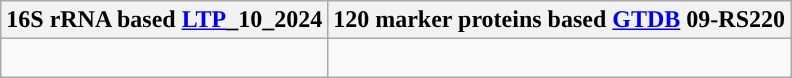<table class="wikitable">
<tr>
<th colspan=1>16S rRNA based <a href='#'>LTP</a>_10_2024</th>
<th colspan=1>120 marker proteins based <a href='#'>GTDB</a> 09-RS220</th>
</tr>
<tr>
<td style="vertical-align:top"><br></td>
<td><br></td>
</tr>
</table>
